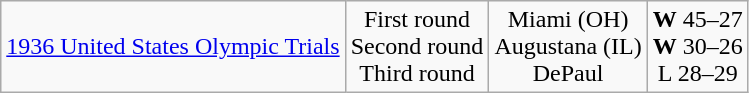<table class="wikitable">
<tr style="text-align:center;">
<td><a href='#'>1936 United States Olympic Trials</a></td>
<td>First round<br>Second round<br>Third round<br></td>
<td>Miami (OH)<br>Augustana (IL)<br>DePaul</td>
<td><strong>W</strong> 45–27<br><strong>W</strong> 30–26<br>L 28–29</td>
</tr>
</table>
